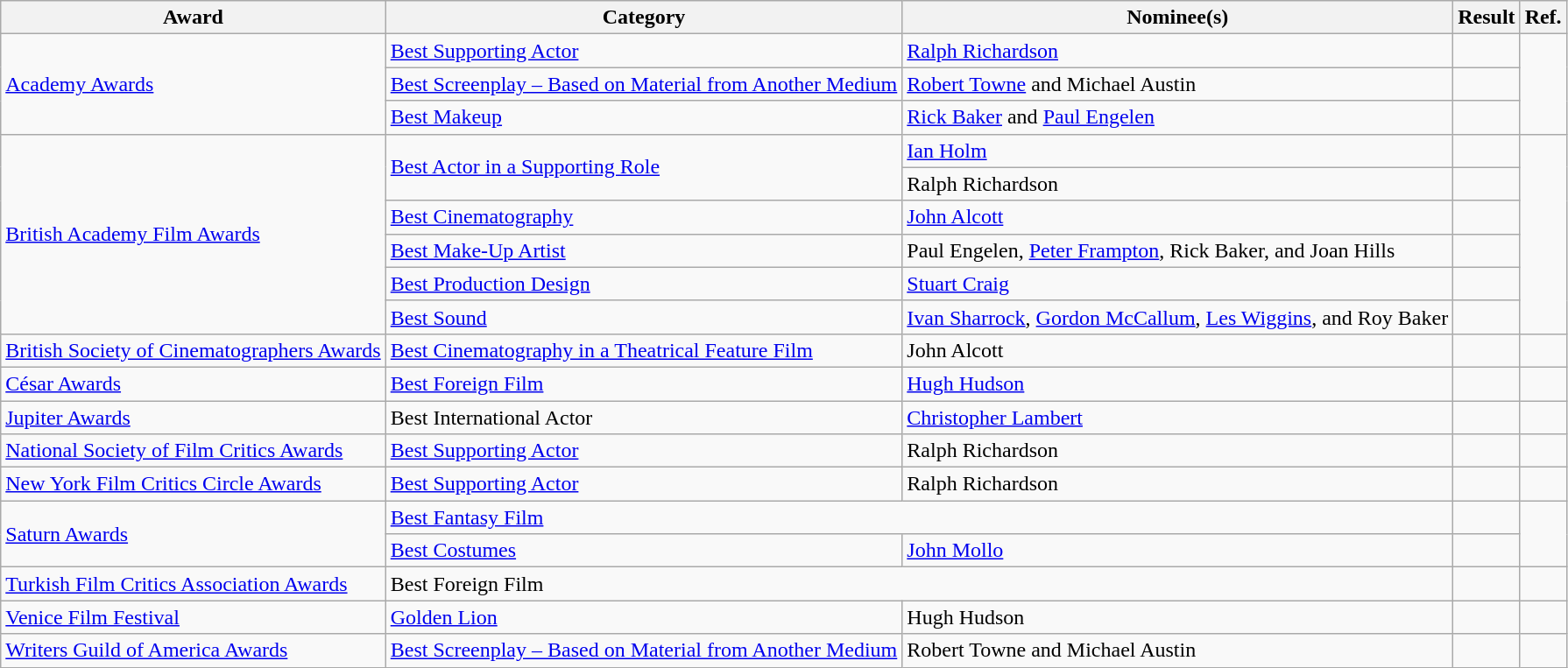<table class="wikitable">
<tr>
<th>Award</th>
<th>Category</th>
<th>Nominee(s)</th>
<th>Result</th>
<th>Ref.</th>
</tr>
<tr>
<td rowspan="3"><a href='#'>Academy Awards</a></td>
<td><a href='#'>Best Supporting Actor</a></td>
<td><a href='#'>Ralph Richardson</a></td>
<td></td>
<td align="center" rowspan="3"> <br></td>
</tr>
<tr>
<td><a href='#'>Best Screenplay – Based on Material from Another Medium</a></td>
<td><a href='#'>Robert Towne</a> and Michael Austin</td>
<td></td>
</tr>
<tr>
<td><a href='#'>Best Makeup</a></td>
<td><a href='#'>Rick Baker</a> and <a href='#'>Paul Engelen</a></td>
<td></td>
</tr>
<tr>
<td rowspan="6"><a href='#'>British Academy Film Awards</a></td>
<td rowspan="2"><a href='#'>Best Actor in a Supporting Role</a></td>
<td><a href='#'>Ian Holm</a></td>
<td></td>
<td align="center" rowspan="6"></td>
</tr>
<tr>
<td>Ralph Richardson</td>
<td></td>
</tr>
<tr>
<td><a href='#'>Best Cinematography</a></td>
<td><a href='#'>John Alcott</a></td>
<td></td>
</tr>
<tr>
<td><a href='#'>Best Make-Up Artist</a></td>
<td>Paul Engelen, <a href='#'>Peter Frampton</a>, Rick Baker, and Joan Hills</td>
<td></td>
</tr>
<tr>
<td><a href='#'>Best Production Design</a></td>
<td><a href='#'>Stuart Craig</a></td>
<td></td>
</tr>
<tr>
<td><a href='#'>Best Sound</a></td>
<td><a href='#'>Ivan Sharrock</a>, <a href='#'>Gordon McCallum</a>, <a href='#'>Les Wiggins</a>, and Roy Baker</td>
<td></td>
</tr>
<tr>
<td><a href='#'>British Society of Cinematographers Awards</a></td>
<td><a href='#'>Best Cinematography in a Theatrical Feature Film</a></td>
<td>John Alcott</td>
<td></td>
<td align="center"></td>
</tr>
<tr>
<td><a href='#'>César Awards</a></td>
<td><a href='#'>Best Foreign Film</a></td>
<td><a href='#'>Hugh Hudson</a></td>
<td></td>
<td align="center"></td>
</tr>
<tr>
<td><a href='#'>Jupiter Awards</a></td>
<td>Best International Actor</td>
<td><a href='#'>Christopher Lambert</a></td>
<td></td>
<td align="center"></td>
</tr>
<tr>
<td><a href='#'>National Society of Film Critics Awards</a></td>
<td><a href='#'>Best Supporting Actor</a></td>
<td>Ralph Richardson</td>
<td></td>
<td align="center"></td>
</tr>
<tr>
<td><a href='#'>New York Film Critics Circle Awards</a></td>
<td><a href='#'>Best Supporting Actor</a></td>
<td>Ralph Richardson</td>
<td></td>
<td align="center"></td>
</tr>
<tr>
<td rowspan="2"><a href='#'>Saturn Awards</a></td>
<td colspan="2"><a href='#'>Best Fantasy Film</a></td>
<td></td>
<td align="center" rowspan="2"></td>
</tr>
<tr>
<td><a href='#'>Best Costumes</a></td>
<td><a href='#'>John Mollo</a></td>
<td></td>
</tr>
<tr>
<td><a href='#'>Turkish Film Critics Association Awards</a></td>
<td colspan="2">Best Foreign Film</td>
<td></td>
<td align="center"></td>
</tr>
<tr>
<td><a href='#'>Venice Film Festival</a></td>
<td><a href='#'>Golden Lion</a></td>
<td>Hugh Hudson</td>
<td></td>
<td align="center"></td>
</tr>
<tr>
<td><a href='#'>Writers Guild of America Awards</a></td>
<td><a href='#'>Best Screenplay – Based on Material from Another Medium</a></td>
<td>Robert Towne and Michael Austin</td>
<td></td>
<td align="center"></td>
</tr>
</table>
